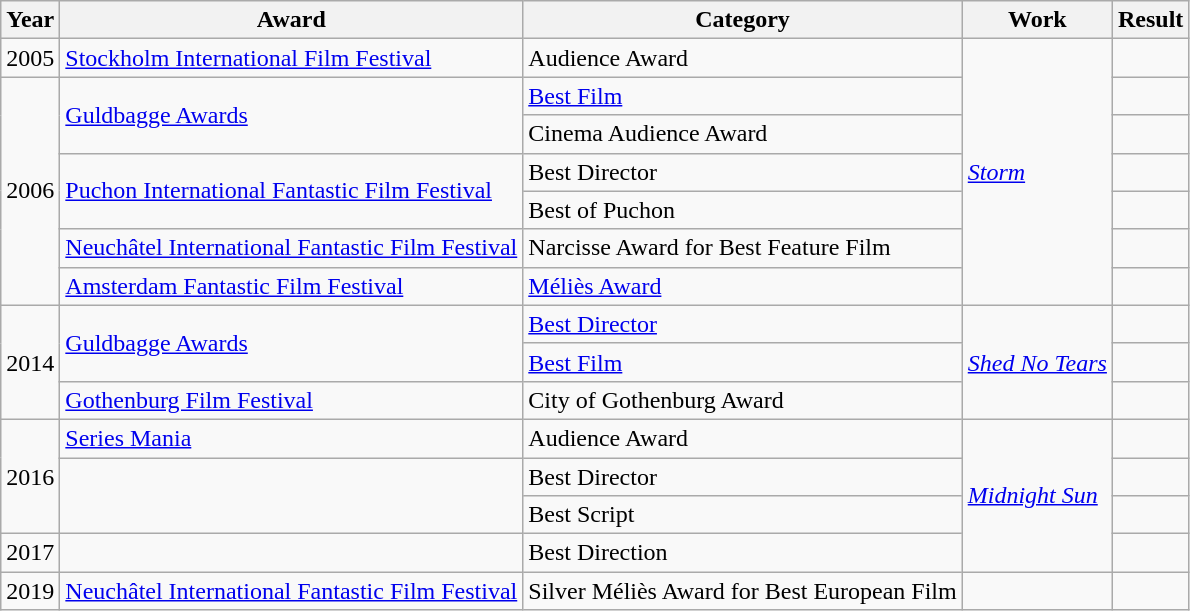<table class="wikitable">
<tr>
<th>Year</th>
<th>Award</th>
<th>Category</th>
<th>Work</th>
<th>Result</th>
</tr>
<tr>
<td>2005</td>
<td><a href='#'>Stockholm International Film Festival</a></td>
<td>Audience Award</td>
<td rowspan="7"><em><a href='#'>Storm</a></em></td>
<td></td>
</tr>
<tr>
<td rowspan="6">2006</td>
<td rowspan="2"><a href='#'>Guldbagge Awards</a></td>
<td><a href='#'>Best Film</a></td>
<td></td>
</tr>
<tr>
<td>Cinema Audience Award</td>
<td></td>
</tr>
<tr>
<td rowspan="2"><a href='#'>Puchon International Fantastic Film Festival</a></td>
<td>Best Director</td>
<td></td>
</tr>
<tr>
<td>Best of Puchon</td>
<td></td>
</tr>
<tr>
<td><a href='#'>Neuchâtel International Fantastic Film Festival</a></td>
<td>Narcisse Award for Best Feature Film</td>
<td></td>
</tr>
<tr>
<td><a href='#'>Amsterdam Fantastic Film Festival</a></td>
<td><a href='#'>Méliès Award</a></td>
<td></td>
</tr>
<tr>
<td rowspan="3">2014</td>
<td rowspan="2"><a href='#'>Guldbagge Awards</a></td>
<td><a href='#'>Best Director</a></td>
<td rowspan="3"><em><a href='#'>Shed No Tears</a></em></td>
<td></td>
</tr>
<tr>
<td><a href='#'>Best Film</a></td>
<td></td>
</tr>
<tr>
<td><a href='#'>Gothenburg Film Festival</a></td>
<td>City of Gothenburg Award</td>
<td></td>
</tr>
<tr>
<td rowspan="3">2016</td>
<td><a href='#'>Series Mania</a></td>
<td>Audience Award</td>
<td rowspan="4"><em><a href='#'>Midnight Sun</a></em></td>
<td></td>
</tr>
<tr>
<td rowspan="2"></td>
<td>Best Director</td>
<td></td>
</tr>
<tr>
<td rowspan="1">Best Script</td>
<td></td>
</tr>
<tr>
<td>2017</td>
<td></td>
<td>Best Direction</td>
<td></td>
</tr>
<tr>
<td>2019</td>
<td><a href='#'>Neuchâtel International Fantastic Film Festival</a></td>
<td>Silver Méliès Award for Best European Film</td>
<td></td>
<td></td>
</tr>
</table>
